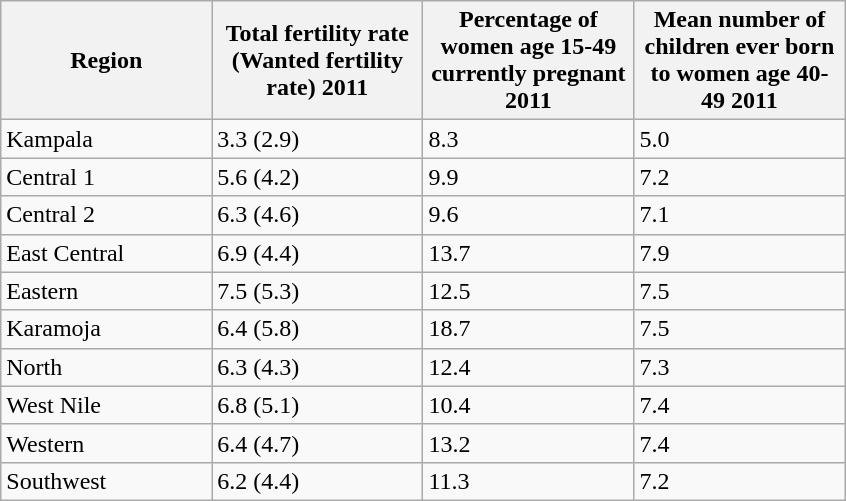<table class="wikitable sortable">
<tr>
<th style="width:100pt;">Region</th>
<th style="width:100pt;">Total fertility rate (Wanted fertility rate) 2011</th>
<th style="width:100pt;">Percentage of women age 15-49 currently pregnant 2011</th>
<th style="width:100pt;">Mean number of children ever born to women age 40-49 2011</th>
</tr>
<tr>
<td>Kampala</td>
<td>3.3 (2.9)</td>
<td>8.3</td>
<td>5.0</td>
</tr>
<tr>
<td>Central 1</td>
<td>5.6 (4.2)</td>
<td>9.9</td>
<td>7.2</td>
</tr>
<tr>
<td>Central 2</td>
<td>6.3 (4.6)</td>
<td>9.6</td>
<td>7.1</td>
</tr>
<tr>
<td>East Central</td>
<td>6.9 (4.4)</td>
<td>13.7</td>
<td>7.9</td>
</tr>
<tr>
<td>Eastern</td>
<td>7.5 (5.3)</td>
<td>12.5</td>
<td>7.5</td>
</tr>
<tr>
<td>Karamoja</td>
<td>6.4 (5.8)</td>
<td>18.7</td>
<td>7.5</td>
</tr>
<tr>
<td>North</td>
<td>6.3 (4.3)</td>
<td>12.4</td>
<td>7.3</td>
</tr>
<tr>
<td>West Nile</td>
<td>6.8 (5.1)</td>
<td>10.4</td>
<td>7.4</td>
</tr>
<tr>
<td>Western</td>
<td>6.4 (4.7)</td>
<td>13.2</td>
<td>7.4</td>
</tr>
<tr>
<td>Southwest</td>
<td>6.2 (4.4)</td>
<td>11.3</td>
<td>7.2</td>
</tr>
</table>
